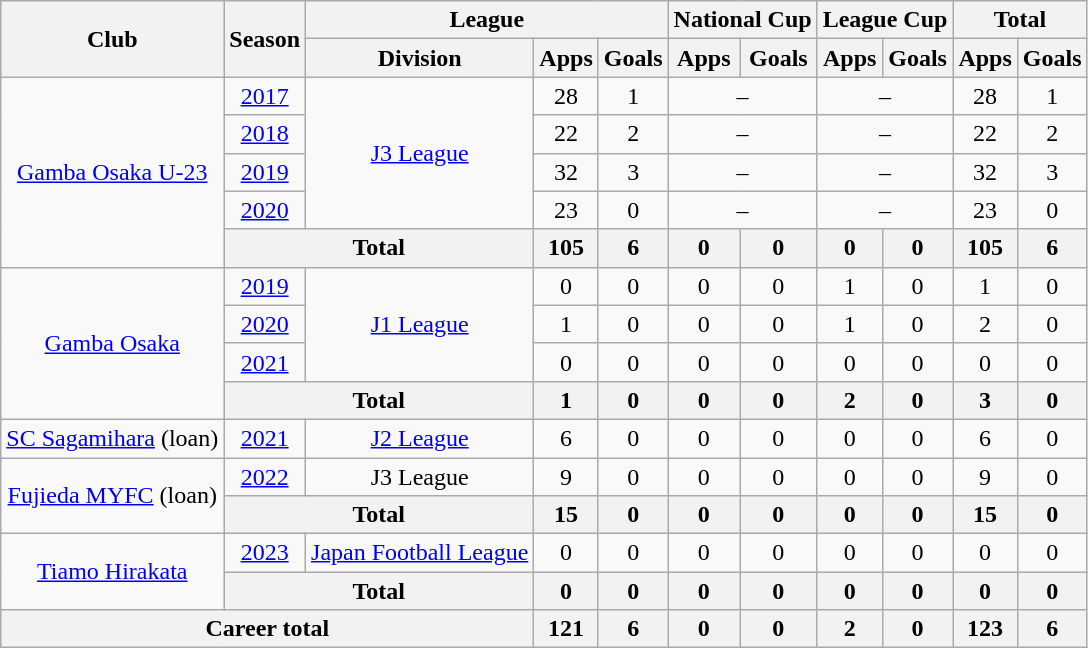<table class="wikitable" style="text-align: center">
<tr>
<th rowspan="2">Club</th>
<th rowspan="2">Season</th>
<th colspan="3">League</th>
<th colspan="2">National Cup</th>
<th colspan="2">League Cup</th>
<th colspan="2">Total</th>
</tr>
<tr>
<th>Division</th>
<th>Apps</th>
<th>Goals</th>
<th>Apps</th>
<th>Goals</th>
<th>Apps</th>
<th>Goals</th>
<th>Apps</th>
<th>Goals</th>
</tr>
<tr>
<td rowspan="5"><a href='#'>Gamba Osaka U-23</a></td>
<td><a href='#'>2017</a></td>
<td rowspan="4"><a href='#'>J3 League</a></td>
<td>28</td>
<td>1</td>
<td colspan="2">–</td>
<td colspan="2">–</td>
<td>28</td>
<td>1</td>
</tr>
<tr>
<td><a href='#'>2018</a></td>
<td>22</td>
<td>2</td>
<td colspan="2">–</td>
<td colspan="2">–</td>
<td>22</td>
<td>2</td>
</tr>
<tr>
<td><a href='#'>2019</a></td>
<td>32</td>
<td>3</td>
<td colspan="2">–</td>
<td colspan="2">–</td>
<td>32</td>
<td>3</td>
</tr>
<tr>
<td><a href='#'>2020</a></td>
<td>23</td>
<td>0</td>
<td colspan="2">–</td>
<td colspan="2">–</td>
<td>23</td>
<td>0</td>
</tr>
<tr>
<th colspan=2>Total</th>
<th>105</th>
<th>6</th>
<th>0</th>
<th>0</th>
<th>0</th>
<th>0</th>
<th>105</th>
<th>6</th>
</tr>
<tr>
<td rowspan="4"><a href='#'>Gamba Osaka</a></td>
<td><a href='#'>2019</a></td>
<td rowspan="3"><a href='#'>J1 League</a></td>
<td>0</td>
<td>0</td>
<td>0</td>
<td>0</td>
<td>1</td>
<td>0</td>
<td>1</td>
<td>0</td>
</tr>
<tr>
<td><a href='#'>2020</a></td>
<td>1</td>
<td>0</td>
<td>0</td>
<td>0</td>
<td>1</td>
<td>0</td>
<td>2</td>
<td>0</td>
</tr>
<tr>
<td><a href='#'>2021</a></td>
<td>0</td>
<td>0</td>
<td>0</td>
<td>0</td>
<td>0</td>
<td>0</td>
<td>0</td>
<td>0</td>
</tr>
<tr>
<th colspan=2>Total</th>
<th>1</th>
<th>0</th>
<th>0</th>
<th>0</th>
<th>2</th>
<th>0</th>
<th>3</th>
<th>0</th>
</tr>
<tr>
<td><a href='#'>SC Sagamihara</a> (loan)</td>
<td><a href='#'>2021</a></td>
<td><a href='#'>J2 League</a></td>
<td>6</td>
<td>0</td>
<td>0</td>
<td>0</td>
<td>0</td>
<td>0</td>
<td>6</td>
<td>0</td>
</tr>
<tr>
<td rowspan="2"><a href='#'>Fujieda MYFC</a> (loan)</td>
<td><a href='#'>2022</a></td>
<td>J3 League</td>
<td>9</td>
<td>0</td>
<td>0</td>
<td>0</td>
<td>0</td>
<td>0</td>
<td>9</td>
<td>0</td>
</tr>
<tr>
<th colspan=2>Total</th>
<th>15</th>
<th>0</th>
<th>0</th>
<th>0</th>
<th>0</th>
<th>0</th>
<th>15</th>
<th>0</th>
</tr>
<tr>
<td rowspan="2"><a href='#'>Tiamo Hirakata</a></td>
<td><a href='#'>2023</a></td>
<td><a href='#'>Japan Football League</a></td>
<td>0</td>
<td>0</td>
<td>0</td>
<td>0</td>
<td>0</td>
<td>0</td>
<td>0</td>
<td>0</td>
</tr>
<tr>
<th colspan=2>Total</th>
<th>0</th>
<th>0</th>
<th>0</th>
<th>0</th>
<th>0</th>
<th>0</th>
<th>0</th>
<th>0</th>
</tr>
<tr>
<th colspan=3>Career total</th>
<th>121</th>
<th>6</th>
<th>0</th>
<th>0</th>
<th>2</th>
<th>0</th>
<th>123</th>
<th>6</th>
</tr>
</table>
